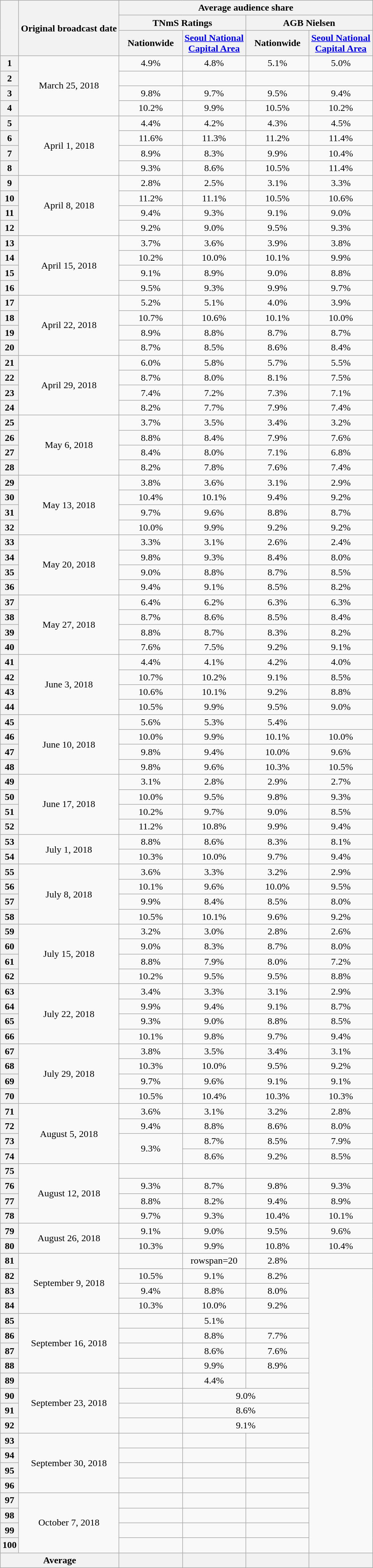<table class="wikitable" style="text-align:center">
<tr>
<th rowspan="3"></th>
<th rowspan="3">Original broadcast date</th>
<th colspan="4">Average audience share</th>
</tr>
<tr>
<th colspan="2">TNmS Ratings</th>
<th colspan="2">AGB Nielsen</th>
</tr>
<tr>
<th width=100>Nationwide</th>
<th width=100><a href='#'>Seoul National Capital Area</a></th>
<th width=100>Nationwide</th>
<th width=100><a href='#'>Seoul National Capital Area</a></th>
</tr>
<tr>
<th>1</th>
<td rowspan="4">March 25, 2018</td>
<td>4.9% </td>
<td>4.8%</td>
<td>5.1% </td>
<td>5.0% </td>
</tr>
<tr>
<th>2</th>
<td> </td>
<td></td>
<td> </td>
<td> </td>
</tr>
<tr>
<th>3</th>
<td>9.8% </td>
<td>9.7%</td>
<td>9.5% </td>
<td>9.4% </td>
</tr>
<tr>
<th>4</th>
<td>10.2% </td>
<td>9.9%</td>
<td>10.5% </td>
<td>10.2% </td>
</tr>
<tr>
<th>5</th>
<td rowspan="4">April 1, 2018</td>
<td>4.4% </td>
<td>4.2%</td>
<td>4.3% </td>
<td>4.5% </td>
</tr>
<tr>
<th>6</th>
<td>11.6% </td>
<td>11.3%</td>
<td>11.2% </td>
<td>11.4% </td>
</tr>
<tr>
<th>7</th>
<td>8.9% </td>
<td>8.3%</td>
<td>9.9% </td>
<td>10.4% </td>
</tr>
<tr>
<th>8</th>
<td>9.3% </td>
<td>8.6%</td>
<td>10.5% </td>
<td>11.4% </td>
</tr>
<tr>
<th>9</th>
<td rowspan="4">April 8, 2018</td>
<td>2.8% </td>
<td>2.5%</td>
<td>3.1% </td>
<td>3.3% </td>
</tr>
<tr>
<th>10</th>
<td>11.2% </td>
<td>11.1%</td>
<td>10.5% </td>
<td>10.6% </td>
</tr>
<tr>
<th>11</th>
<td>9.4% </td>
<td>9.3%</td>
<td>9.1% </td>
<td>9.0% </td>
</tr>
<tr>
<th>12</th>
<td>9.2% </td>
<td>9.0%</td>
<td>9.5% </td>
<td>9.3% </td>
</tr>
<tr>
<th>13</th>
<td rowspan="4">April 15, 2018</td>
<td>3.7% </td>
<td>3.6%</td>
<td>3.9% </td>
<td>3.8% </td>
</tr>
<tr>
<th>14</th>
<td>10.2% </td>
<td>10.0%</td>
<td>10.1% </td>
<td>9.9% </td>
</tr>
<tr>
<th>15</th>
<td>9.1% </td>
<td>8.9%</td>
<td>9.0% </td>
<td>8.8% </td>
</tr>
<tr>
<th>16</th>
<td>9.5% </td>
<td>9.3%</td>
<td>9.9% </td>
<td>9.7% </td>
</tr>
<tr>
<th>17</th>
<td rowspan="4">April 22, 2018</td>
<td>5.2% </td>
<td>5.1%</td>
<td>4.0% </td>
<td>3.9% </td>
</tr>
<tr>
<th>18</th>
<td>10.7% </td>
<td>10.6%</td>
<td>10.1% </td>
<td>10.0% </td>
</tr>
<tr>
<th>19</th>
<td>8.9% </td>
<td>8.8%</td>
<td>8.7% </td>
<td>8.7% </td>
</tr>
<tr>
<th>20</th>
<td>8.7% </td>
<td>8.5%</td>
<td>8.6% </td>
<td>8.4% </td>
</tr>
<tr>
<th>21</th>
<td rowspan="4">April 29, 2018</td>
<td>6.0% </td>
<td>5.8%</td>
<td>5.7% </td>
<td>5.5% </td>
</tr>
<tr>
<th>22</th>
<td>8.7% </td>
<td>8.0%</td>
<td>8.1% </td>
<td>7.5% </td>
</tr>
<tr>
<th>23</th>
<td>7.4% </td>
<td>7.2%</td>
<td>7.3% </td>
<td>7.1% </td>
</tr>
<tr>
<th>24</th>
<td>8.2% </td>
<td>7.7%</td>
<td>7.9% </td>
<td>7.4% </td>
</tr>
<tr>
<th>25</th>
<td rowspan="4">May 6, 2018</td>
<td>3.7% </td>
<td>3.5%</td>
<td>3.4% </td>
<td>3.2% </td>
</tr>
<tr>
<th>26</th>
<td>8.8% </td>
<td>8.4%</td>
<td>7.9% </td>
<td>7.6% </td>
</tr>
<tr>
<th>27</th>
<td>8.4% </td>
<td>8.0%</td>
<td>7.1% </td>
<td>6.8% </td>
</tr>
<tr>
<th>28</th>
<td>8.2% </td>
<td>7.8%</td>
<td>7.6% </td>
<td>7.4% </td>
</tr>
<tr>
<th>29</th>
<td rowspan="4">May 13, 2018</td>
<td>3.8% </td>
<td>3.6%</td>
<td>3.1% </td>
<td>2.9% </td>
</tr>
<tr>
<th>30</th>
<td>10.4% </td>
<td>10.1%</td>
<td>9.4% </td>
<td>9.2% </td>
</tr>
<tr>
<th>31</th>
<td>9.7% </td>
<td>9.6%</td>
<td>8.8% </td>
<td>8.7% </td>
</tr>
<tr>
<th>32</th>
<td>10.0% </td>
<td>9.9%</td>
<td>9.2% </td>
<td>9.2% </td>
</tr>
<tr>
<th>33</th>
<td rowspan="4">May 20, 2018</td>
<td>3.3% </td>
<td>3.1%</td>
<td>2.6% </td>
<td>2.4% </td>
</tr>
<tr>
<th>34</th>
<td>9.8% </td>
<td>9.3%</td>
<td>8.4% </td>
<td>8.0% </td>
</tr>
<tr>
<th>35</th>
<td>9.0% </td>
<td>8.8%</td>
<td>8.7% </td>
<td>8.5% </td>
</tr>
<tr>
<th>36</th>
<td>9.4% </td>
<td>9.1%</td>
<td>8.5% </td>
<td>8.2% </td>
</tr>
<tr>
<th>37</th>
<td rowspan="4">May 27, 2018</td>
<td>6.4% </td>
<td>6.2%</td>
<td>6.3% </td>
<td>6.3% </td>
</tr>
<tr>
<th>38</th>
<td>8.7% </td>
<td>8.6%</td>
<td>8.5% </td>
<td>8.4% </td>
</tr>
<tr>
<th>39</th>
<td>8.8% </td>
<td>8.7%</td>
<td>8.3% </td>
<td>8.2% </td>
</tr>
<tr>
<th>40</th>
<td>7.6% </td>
<td>7.5%</td>
<td>9.2% </td>
<td>9.1% </td>
</tr>
<tr>
<th>41</th>
<td rowspan="4">June 3, 2018</td>
<td>4.4%</td>
<td>4.1%</td>
<td>4.2% </td>
<td>4.0% </td>
</tr>
<tr>
<th>42</th>
<td>10.7%</td>
<td>10.2%</td>
<td>9.1% </td>
<td>8.5% </td>
</tr>
<tr>
<th>43</th>
<td>10.6%</td>
<td>10.1%</td>
<td>9.2% </td>
<td>8.8% </td>
</tr>
<tr>
<th>44</th>
<td>10.5%</td>
<td>9.9%</td>
<td>9.5% </td>
<td>9.0% </td>
</tr>
<tr>
<th>45</th>
<td rowspan="4">June 10, 2018</td>
<td>5.6%</td>
<td>5.3%</td>
<td>5.4% </td>
<td></td>
</tr>
<tr>
<th>46</th>
<td>10.0%</td>
<td>9.9%</td>
<td>10.1% </td>
<td>10.0% </td>
</tr>
<tr>
<th>47</th>
<td>9.8%</td>
<td>9.4%</td>
<td>10.0% </td>
<td>9.6% </td>
</tr>
<tr>
<th>48</th>
<td>9.8%</td>
<td>9.6%</td>
<td>10.3% </td>
<td>10.5% </td>
</tr>
<tr>
<th>49</th>
<td rowspan="4">June 17, 2018</td>
<td>3.1%</td>
<td>2.8%</td>
<td>2.9% </td>
<td>2.7% </td>
</tr>
<tr>
<th>50</th>
<td>10.0%</td>
<td>9.5%</td>
<td>9.8% </td>
<td>9.3% </td>
</tr>
<tr>
<th>51</th>
<td>10.2%</td>
<td>9.7%</td>
<td>9.0% </td>
<td>8.5% </td>
</tr>
<tr>
<th>52</th>
<td>11.2%</td>
<td>10.8%</td>
<td>9.9% </td>
<td>9.4% </td>
</tr>
<tr>
<th>53</th>
<td rowspan="2">July 1, 2018</td>
<td>8.8%</td>
<td>8.6%</td>
<td>8.3% </td>
<td>8.1% </td>
</tr>
<tr>
<th>54</th>
<td>10.3%</td>
<td>10.0%</td>
<td>9.7% </td>
<td>9.4% </td>
</tr>
<tr>
<th>55</th>
<td rowspan="4">July 8, 2018</td>
<td>3.6%</td>
<td>3.3%</td>
<td>3.2% </td>
<td>2.9% </td>
</tr>
<tr>
<th>56</th>
<td>10.1%</td>
<td>9.6%</td>
<td>10.0% </td>
<td>9.5% </td>
</tr>
<tr>
<th>57</th>
<td>9.9%</td>
<td>8.4%</td>
<td>8.5% </td>
<td>8.0% </td>
</tr>
<tr>
<th>58</th>
<td>10.5%</td>
<td>10.1%</td>
<td>9.6% </td>
<td>9.2% </td>
</tr>
<tr>
<th>59</th>
<td rowspan="4">July 15, 2018</td>
<td>3.2%</td>
<td>3.0%</td>
<td>2.8% </td>
<td>2.6% </td>
</tr>
<tr>
<th>60</th>
<td>9.0%</td>
<td>8.3%</td>
<td>8.7% </td>
<td>8.0% </td>
</tr>
<tr>
<th>61</th>
<td>8.8%</td>
<td>7.9%</td>
<td>8.0% </td>
<td>7.2% </td>
</tr>
<tr>
<th>62</th>
<td>10.2%</td>
<td>9.5%</td>
<td>9.5% </td>
<td>8.8% </td>
</tr>
<tr>
<th>63</th>
<td rowspan="4">July 22, 2018</td>
<td>3.4%</td>
<td>3.3%</td>
<td>3.1% </td>
<td>2.9% </td>
</tr>
<tr>
<th>64</th>
<td>9.9%</td>
<td>9.4%</td>
<td>9.1% </td>
<td>8.7% </td>
</tr>
<tr>
<th>65</th>
<td>9.3%</td>
<td>9.0%</td>
<td>8.8% </td>
<td>8.5% </td>
</tr>
<tr>
<th>66</th>
<td>10.1%</td>
<td>9.8%</td>
<td>9.7% </td>
<td>9.4% </td>
</tr>
<tr>
<th>67</th>
<td rowspan="4">July 29, 2018</td>
<td>3.8%</td>
<td>3.5%</td>
<td>3.4% </td>
<td>3.1% </td>
</tr>
<tr>
<th>68</th>
<td>10.3%</td>
<td>10.0%</td>
<td>9.5% </td>
<td>9.2% </td>
</tr>
<tr>
<th>69</th>
<td>9.7%</td>
<td>9.6%</td>
<td>9.1% </td>
<td>9.1% </td>
</tr>
<tr>
<th>70</th>
<td>10.5%</td>
<td>10.4%</td>
<td>10.3% </td>
<td>10.3% </td>
</tr>
<tr>
<th>71</th>
<td rowspan="4">August 5, 2018</td>
<td>3.6%</td>
<td>3.1%</td>
<td>3.2% </td>
<td>2.8% </td>
</tr>
<tr>
<th>72</th>
<td>9.4%</td>
<td>8.8%</td>
<td>8.6% </td>
<td>8.0% </td>
</tr>
<tr>
<th>73</th>
<td rowspan="2">9.3%</td>
<td>8.7%</td>
<td>8.5% </td>
<td>7.9% </td>
</tr>
<tr>
<th>74</th>
<td>8.6%</td>
<td>9.2% </td>
<td>8.5% </td>
</tr>
<tr>
<th>75</th>
<td rowspan="4">August 12, 2018</td>
<td></td>
<td></td>
<td> </td>
<td> </td>
</tr>
<tr>
<th>76</th>
<td>9.3%</td>
<td>8.7%</td>
<td>9.8% </td>
<td>9.3% </td>
</tr>
<tr>
<th>77</th>
<td>8.8%</td>
<td>8.2%</td>
<td>9.4% </td>
<td>8.9% </td>
</tr>
<tr>
<th>78</th>
<td>9.7%</td>
<td>9.3%</td>
<td>10.4% </td>
<td>10.1% </td>
</tr>
<tr>
<th>79</th>
<td rowspan="2">August 26, 2018</td>
<td>9.1%</td>
<td>9.0%</td>
<td>9.5% </td>
<td>9.6% </td>
</tr>
<tr>
<th>80</th>
<td>10.3%</td>
<td>9.9%</td>
<td>10.8% </td>
<td>10.4% </td>
</tr>
<tr>
<th>81</th>
<td rowspan="4">September 9, 2018</td>
<td></td>
<td>rowspan=20 </td>
<td>2.8% </td>
<td></td>
</tr>
<tr>
<th>82</th>
<td>10.5%</td>
<td>9.1% </td>
<td>8.2% </td>
</tr>
<tr>
<th>83</th>
<td>9.4%</td>
<td>8.8% </td>
<td>8.0% </td>
</tr>
<tr>
<th>84</th>
<td>10.3%</td>
<td>10.0% </td>
<td>9.2% </td>
</tr>
<tr>
<th>85</th>
<td rowspan="4">September 16, 2018</td>
<td></td>
<td>5.1% </td>
<td></td>
</tr>
<tr>
<th>86</th>
<td></td>
<td>8.8% </td>
<td>7.7% </td>
</tr>
<tr>
<th>87</th>
<td></td>
<td>8.6% </td>
<td>7.6% </td>
</tr>
<tr>
<th>88</th>
<td></td>
<td>9.9% </td>
<td>8.9% </td>
</tr>
<tr>
<th>89</th>
<td rowspan="4">September 23, 2018</td>
<td></td>
<td>4.4% </td>
<td></td>
</tr>
<tr>
<th>90</th>
<td></td>
<td colspan="2">9.0% </td>
</tr>
<tr>
<th>91</th>
<td></td>
<td colspan="2">8.6% </td>
</tr>
<tr>
<th>92</th>
<td></td>
<td colspan="2">9.1% </td>
</tr>
<tr>
<th>93</th>
<td rowspan="4">September 30, 2018</td>
<td></td>
<td></td>
<td></td>
</tr>
<tr>
<th>94</th>
<td></td>
<td></td>
<td></td>
</tr>
<tr>
<th>95</th>
<td></td>
<td></td>
<td></td>
</tr>
<tr>
<th>96</th>
<td></td>
<td></td>
<td></td>
</tr>
<tr>
<th>97</th>
<td rowspan="4">October 7, 2018</td>
<td></td>
<td></td>
<td></td>
</tr>
<tr>
<th>98</th>
<td></td>
<td></td>
<td></td>
</tr>
<tr>
<th>99</th>
<td></td>
<td></td>
<td></td>
</tr>
<tr>
<th>100</th>
<td></td>
<td></td>
<td></td>
</tr>
<tr>
<th colspan="2">Average</th>
<th></th>
<th></th>
<th></th>
<th></th>
</tr>
</table>
